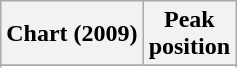<table class="wikitable sortable">
<tr>
<th>Chart (2009)</th>
<th>Peak<br>position</th>
</tr>
<tr>
</tr>
<tr>
</tr>
</table>
